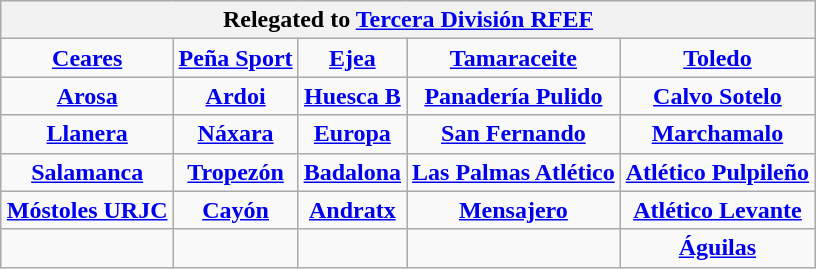<table class="wikitable" style="text-align: center; margin: 0 auto;">
<tr>
<th colspan="6">Relegated to <a href='#'>Tercera División RFEF</a></th>
</tr>
<tr>
<td><strong><a href='#'>Ceares</a></strong><br></td>
<td><strong><a href='#'>Peña Sport</a></strong><br></td>
<td><strong><a href='#'>Ejea</a></strong><br></td>
<td><strong><a href='#'>Tamaraceite</a></strong><br></td>
<td><strong><a href='#'>Toledo</a></strong><br></td>
</tr>
<tr>
<td><strong><a href='#'>Arosa</a></strong><br></td>
<td><strong><a href='#'>Ardoi</a></strong><br></td>
<td><strong><a href='#'>Huesca B</a></strong><br></td>
<td><strong><a href='#'>Panadería Pulido</a></strong><br></td>
<td><strong><a href='#'>Calvo Sotelo</a></strong><br></td>
</tr>
<tr>
<td><strong><a href='#'>Llanera</a></strong><br></td>
<td><strong><a href='#'>Náxara</a></strong><br></td>
<td><strong><a href='#'>Europa</a></strong><br></td>
<td><strong><a href='#'>San Fernando</a></strong><br></td>
<td><strong><a href='#'>Marchamalo</a></strong><br></td>
</tr>
<tr>
<td><strong><a href='#'>Salamanca</a></strong><br></td>
<td><strong><a href='#'>Tropezón</a></strong><br></td>
<td><strong><a href='#'>Badalona</a></strong><br></td>
<td><strong><a href='#'>Las Palmas Atlético</a></strong><br></td>
<td><strong><a href='#'>Atlético Pulpileño</a></strong><br></td>
</tr>
<tr>
<td><strong><a href='#'>Móstoles URJC</a></strong><br></td>
<td><strong><a href='#'>Cayón</a></strong><br></td>
<td><strong><a href='#'>Andratx</a></strong><br></td>
<td><strong><a href='#'>Mensajero</a></strong><br></td>
<td><strong><a href='#'>Atlético Levante</a></strong><br></td>
</tr>
<tr>
<td></td>
<td></td>
<td></td>
<td></td>
<td><strong><a href='#'>Águilas</a></strong><br></td>
</tr>
</table>
